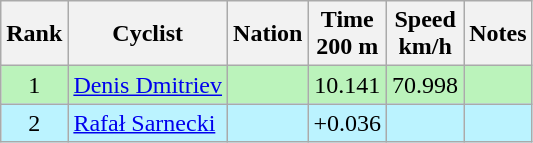<table class="wikitable sortable" style="text-align:center;">
<tr>
<th>Rank</th>
<th>Cyclist</th>
<th>Nation</th>
<th>Time<br>200 m</th>
<th>Speed<br>km/h</th>
<th>Notes</th>
</tr>
<tr bgcolor=bbf3bb>
<td>1</td>
<td align=left><a href='#'>Denis Dmitriev</a></td>
<td align=left></td>
<td>10.141</td>
<td>70.998</td>
<td></td>
</tr>
<tr bgcolor=bbf3ff>
<td>2</td>
<td align=left><a href='#'>Rafał Sarnecki</a></td>
<td align=left></td>
<td data-sort-value=10.177>+0.036</td>
<td></td>
<td></td>
</tr>
</table>
